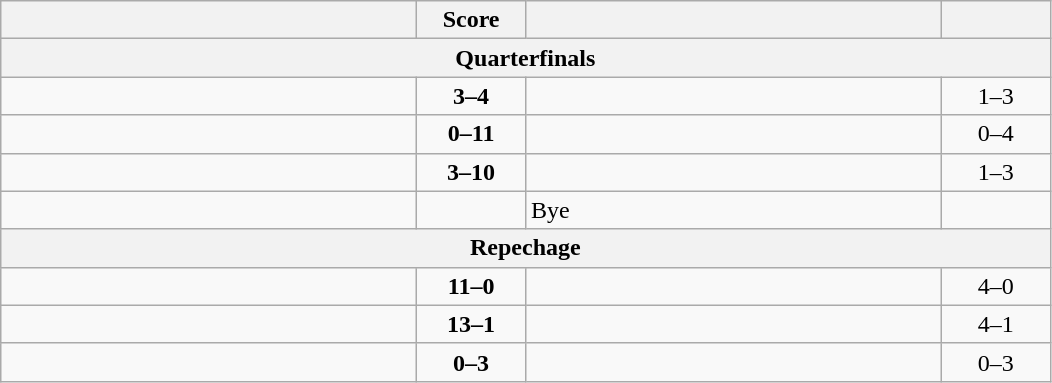<table class="wikitable" style="text-align: left;">
<tr>
<th align="right" width="270"></th>
<th width="65">Score</th>
<th align="left" width="270"></th>
<th width="65"></th>
</tr>
<tr>
<th colspan=4>Quarterfinals</th>
</tr>
<tr>
<td></td>
<td align="center"><strong>3–4</strong></td>
<td><strong></strong></td>
<td align=center>1–3 <strong></strong></td>
</tr>
<tr>
<td></td>
<td align="center"><strong>0–11</strong></td>
<td><strong></strong></td>
<td align=center>0–4 <strong></strong></td>
</tr>
<tr>
<td></td>
<td align="center"><strong>3–10</strong></td>
<td><strong></strong></td>
<td align=center>1–3 <strong></strong></td>
</tr>
<tr>
<td><strong></strong></td>
<td></td>
<td>Bye</td>
<td></td>
</tr>
<tr>
<th colspan=4>Repechage</th>
</tr>
<tr>
<td><strong></strong></td>
<td align="center"><strong>11–0</strong></td>
<td></td>
<td align=center>4–0 <strong></strong></td>
</tr>
<tr>
<td><strong></strong></td>
<td align="center"><strong>13–1</strong></td>
<td></td>
<td align=center>4–1 <strong></strong></td>
</tr>
<tr>
<td></td>
<td align="center"><strong>0–3</strong></td>
<td><strong></strong></td>
<td align=center>0–3 <strong></strong></td>
</tr>
</table>
